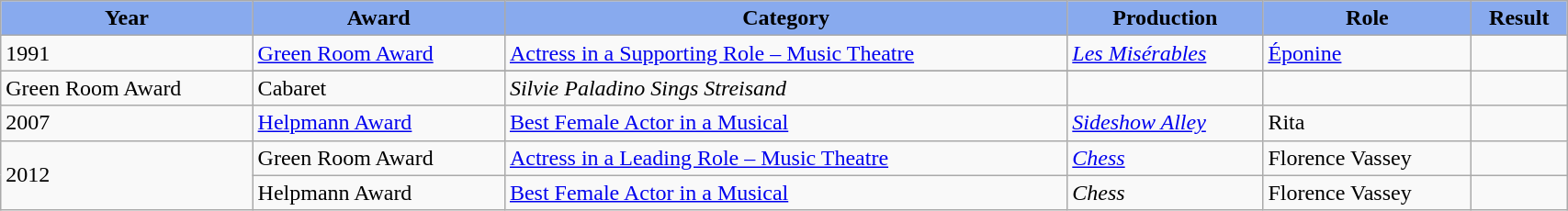<table class="wikitable" style="width:90%;">
<tr>
<th style="background:#88AAEE;">Year</th>
<th style="background:#88AAEE;">Award</th>
<th style="background:#88AAEE;">Category</th>
<th style="background:#88AAEE;">Production</th>
<th style="background:#88AAEE;">Role</th>
<th style="background:#88AAEE;">Result</th>
</tr>
<tr>
<td rowspan="2">1991</td>
<td><a href='#'>Green Room Award</a></td>
<td><a href='#'>Actress in a Supporting Role – Music Theatre</a></td>
<td><em><a href='#'>Les Misérables</a></em></td>
<td><a href='#'>Éponine</a></td>
<td></td>
</tr>
<tr>
</tr>
<tr>
<td>Green Room Award</td>
<td>Cabaret</td>
<td><em>Silvie Paladino Sings Streisand</em></td>
<td></td>
<td></td>
</tr>
<tr>
<td>2007</td>
<td><a href='#'>Helpmann Award</a></td>
<td><a href='#'>Best Female Actor in a Musical</a></td>
<td><em><a href='#'>Sideshow Alley</a></em></td>
<td>Rita</td>
<td></td>
</tr>
<tr>
<td rowspan="2">2012</td>
<td>Green Room Award</td>
<td><a href='#'>Actress in a Leading Role – Music Theatre</a></td>
<td><em><a href='#'>Chess</a></em></td>
<td>Florence Vassey</td>
<td></td>
</tr>
<tr>
<td>Helpmann Award</td>
<td><a href='#'>Best Female Actor in a Musical</a></td>
<td><em>Chess</em></td>
<td>Florence Vassey</td>
<td></td>
</tr>
</table>
